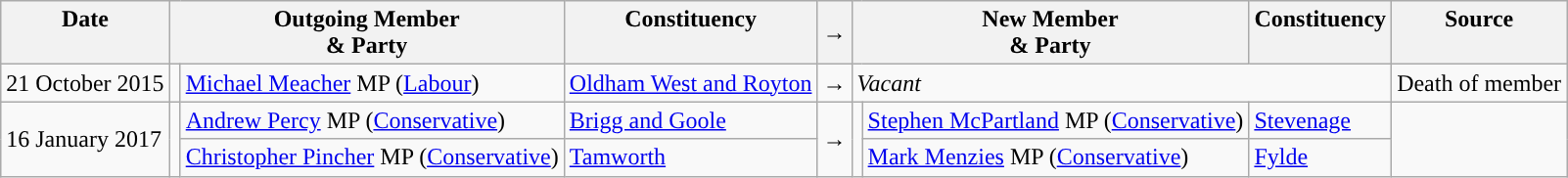<table class="wikitable">
<tr>
<th valign="top">Date</th>
<th colspan="2" valign="top">Outgoing Member<br>& Party</th>
<th valign="top">Constituency</th>
<th>→</th>
<th colspan="2" valign="top">New Member<br>& Party</th>
<th valign="top">Constituency</th>
<th valign="top">Source</th>
</tr>
<tr>
<td>21 October 2015</td>
<td style="color:inherit;background:"></td>
<td><a href='#'>Michael Meacher</a> MP (<a href='#'>Labour</a>)</td>
<td><a href='#'>Oldham West and Royton</a></td>
<td>→</td>
<td colspan=3><em>Vacant</em></td>
<td>Death of member</td>
</tr>
<tr>
<td rowspan=2>16 January 2017</td>
<td rowspan=2 style="color:inherit;background:"></td>
<td><a href='#'>Andrew Percy</a> MP (<a href='#'>Conservative</a>)</td>
<td><a href='#'>Brigg and Goole</a></td>
<td rowspan=2>→</td>
<td rowspan=2 style="color:inherit;background:"></td>
<td><a href='#'>Stephen McPartland</a> MP (<a href='#'>Conservative</a>)</td>
<td><a href='#'>Stevenage</a></td>
<td rowspan=2></td>
</tr>
<tr>
<td><a href='#'>Christopher Pincher</a> MP (<a href='#'>Conservative</a>)</td>
<td><a href='#'>Tamworth</a></td>
<td><a href='#'>Mark Menzies</a> MP (<a href='#'>Conservative</a>)</td>
<td><a href='#'>Fylde</a></td>
</tr>
</table>
